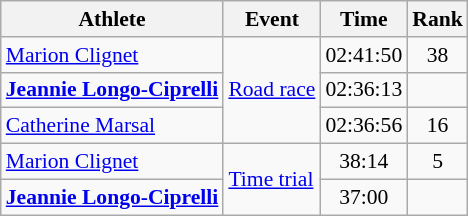<table class=wikitable style=font-size:90%;text-align:center>
<tr>
<th>Athlete</th>
<th>Event</th>
<th>Time</th>
<th>Rank</th>
</tr>
<tr>
<td align=left><a href='#'>Marion Clignet</a></td>
<td align=left rowspan=3><a href='#'>Road race</a></td>
<td>02:41:50</td>
<td>38</td>
</tr>
<tr>
<td align=left><strong><a href='#'>Jeannie Longo-Ciprelli</a></strong></td>
<td>02:36:13</td>
<td></td>
</tr>
<tr>
<td align=left><a href='#'>Catherine Marsal</a></td>
<td>02:36:56</td>
<td>16</td>
</tr>
<tr>
<td align=left><a href='#'>Marion Clignet</a></td>
<td align=left rowspan=2><a href='#'>Time trial</a></td>
<td>38:14</td>
<td>5</td>
</tr>
<tr>
<td align=left><strong><a href='#'>Jeannie Longo-Ciprelli</a></strong></td>
<td>37:00</td>
<td></td>
</tr>
</table>
